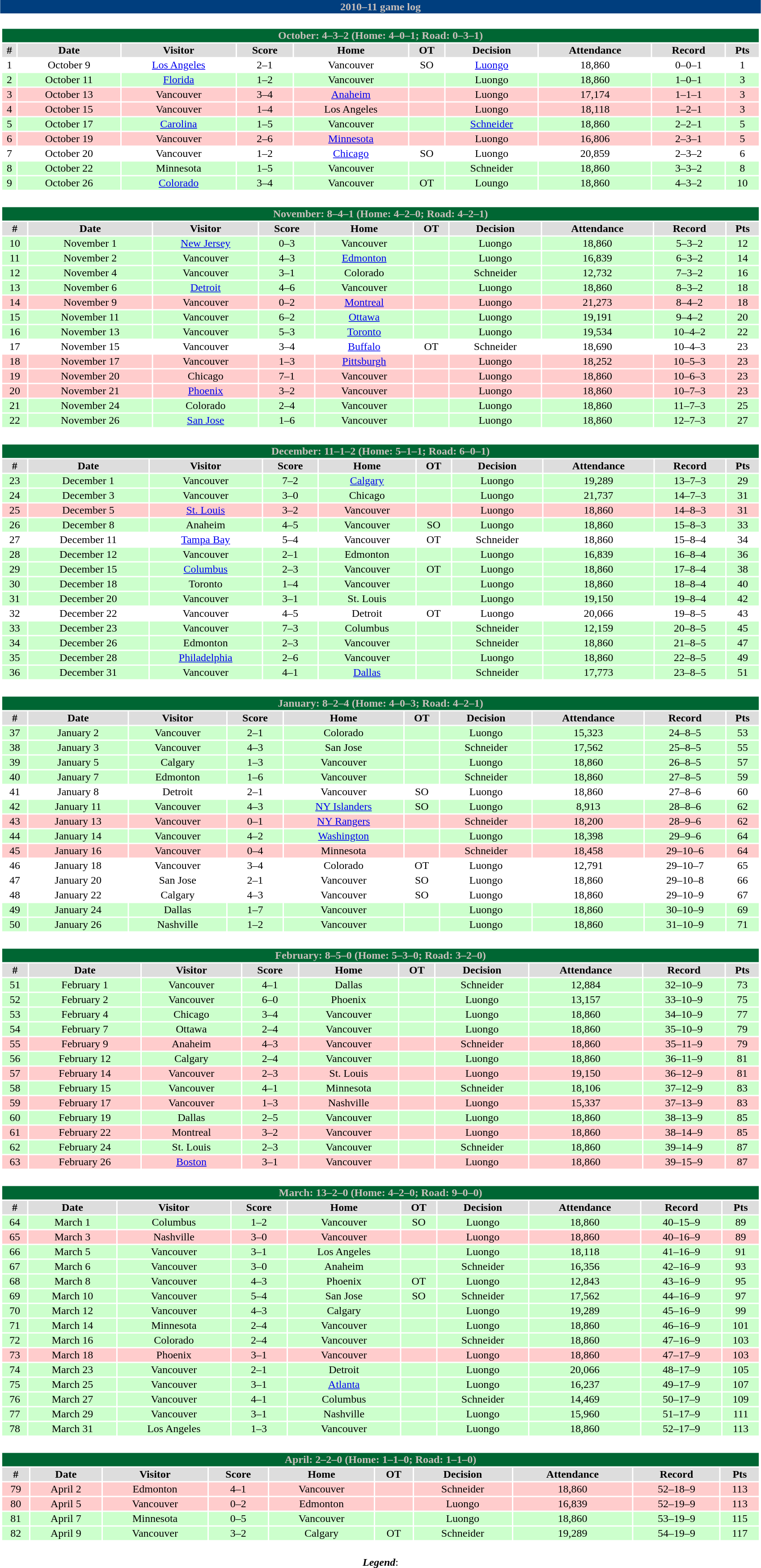<table class="toccolours" width=90% style="clear:both; margin:1.5em auto; text-align:center;">
<tr>
<th colspan=10 style="background:#003e7e; color:#c9c0bb;">2010–11 game log</th>
</tr>
<tr>
<td colspan=10><br><table class="toccolours collapsible collapsed" width=100%>
<tr>
<th colspan=10 style="background:#006633; color:#c9c0bb;">October: 4–3–2 (Home: 4–0–1; Road: 0–3–1)</th>
</tr>
<tr align="center" bgcolor="#dddddd">
<th>#</th>
<th>Date</th>
<th>Visitor</th>
<th>Score</th>
<th>Home</th>
<th>OT</th>
<th>Decision</th>
<th>Attendance</th>
<th>Record</th>
<th>Pts</th>
</tr>
<tr align="center" bgcolor="#ffffff">
<td>1</td>
<td>October 9</td>
<td><a href='#'>Los Angeles</a></td>
<td>2–1</td>
<td>Vancouver</td>
<td>SO</td>
<td><a href='#'>Luongo</a></td>
<td>18,860</td>
<td>0–0–1</td>
<td>1</td>
</tr>
<tr align="center" bgcolor="#ccffcc">
<td>2</td>
<td>October 11</td>
<td><a href='#'>Florida</a></td>
<td>1–2</td>
<td>Vancouver</td>
<td></td>
<td>Luongo</td>
<td>18,860</td>
<td>1–0–1</td>
<td>3</td>
</tr>
<tr align="center" bgcolor="#ffcccc">
<td>3</td>
<td>October 13</td>
<td>Vancouver</td>
<td>3–4</td>
<td><a href='#'>Anaheim</a></td>
<td></td>
<td>Luongo</td>
<td>17,174</td>
<td>1–1–1</td>
<td>3</td>
</tr>
<tr align="center" bgcolor="#ffcccc">
<td>4</td>
<td>October 15</td>
<td>Vancouver</td>
<td>1–4</td>
<td>Los Angeles</td>
<td></td>
<td>Luongo</td>
<td>18,118</td>
<td>1–2–1</td>
<td>3</td>
</tr>
<tr align="center" bgcolor="#ccffcc">
<td>5</td>
<td>October 17</td>
<td><a href='#'>Carolina</a></td>
<td>1–5</td>
<td>Vancouver</td>
<td></td>
<td><a href='#'>Schneider</a></td>
<td>18,860</td>
<td>2–2–1</td>
<td>5</td>
</tr>
<tr align="center" bgcolor="#ffcccc">
<td>6</td>
<td>October 19</td>
<td>Vancouver</td>
<td>2–6</td>
<td><a href='#'>Minnesota</a></td>
<td></td>
<td>Luongo</td>
<td>16,806</td>
<td>2–3–1</td>
<td>5</td>
</tr>
<tr align="center" bgcolor="#ffffff">
<td>7</td>
<td>October 20</td>
<td>Vancouver</td>
<td>1–2</td>
<td><a href='#'>Chicago</a></td>
<td>SO</td>
<td>Luongo</td>
<td>20,859</td>
<td>2–3–2</td>
<td>6</td>
</tr>
<tr align="center" bgcolor="#ccffcc">
<td>8</td>
<td>October 22</td>
<td>Minnesota</td>
<td>1–5</td>
<td>Vancouver</td>
<td></td>
<td>Schneider</td>
<td>18,860</td>
<td>3–3–2</td>
<td>8</td>
</tr>
<tr align="center" bgcolor="#ccffcc">
<td>9</td>
<td>October 26</td>
<td><a href='#'>Colorado</a></td>
<td>3–4</td>
<td>Vancouver</td>
<td>OT</td>
<td>Loungo</td>
<td>18,860</td>
<td>4–3–2</td>
<td>10</td>
</tr>
</table>
</td>
</tr>
<tr>
<td colspan=10><br><table class="toccolours collapsible collapsed" width=100%>
<tr>
<th colspan=10 style="background:#006633; color:#c9c0bb;">November: 8–4–1 (Home: 4–2–0; Road: 4–2–1)</th>
</tr>
<tr align="center" bgcolor="#dddddd">
<th>#</th>
<th>Date</th>
<th>Visitor</th>
<th>Score</th>
<th>Home</th>
<th>OT</th>
<th>Decision</th>
<th>Attendance</th>
<th>Record</th>
<th>Pts</th>
</tr>
<tr align="center" bgcolor="#ccffcc">
<td>10</td>
<td>November 1</td>
<td><a href='#'>New Jersey</a></td>
<td>0–3</td>
<td>Vancouver</td>
<td></td>
<td>Luongo</td>
<td>18,860</td>
<td>5–3–2</td>
<td>12</td>
</tr>
<tr align="center" bgcolor="#ccffcc">
<td>11</td>
<td>November 2</td>
<td>Vancouver</td>
<td>4–3</td>
<td><a href='#'>Edmonton</a></td>
<td></td>
<td>Luongo</td>
<td>16,839</td>
<td>6–3–2</td>
<td>14</td>
</tr>
<tr align="center" bgcolor="#ccffcc">
<td>12</td>
<td>November 4</td>
<td>Vancouver</td>
<td>3–1</td>
<td>Colorado</td>
<td></td>
<td>Schneider</td>
<td>12,732</td>
<td>7–3–2</td>
<td>16</td>
</tr>
<tr align="center" bgcolor="#ccffcc">
<td>13</td>
<td>November 6</td>
<td><a href='#'>Detroit</a></td>
<td>4–6</td>
<td>Vancouver</td>
<td></td>
<td>Luongo</td>
<td>18,860</td>
<td>8–3–2</td>
<td>18</td>
</tr>
<tr align="center" bgcolor="#ffcccc">
<td>14</td>
<td>November 9</td>
<td>Vancouver</td>
<td>0–2</td>
<td><a href='#'>Montreal</a></td>
<td></td>
<td>Luongo</td>
<td>21,273</td>
<td>8–4–2</td>
<td>18</td>
</tr>
<tr align="center" bgcolor="#ccffcc">
<td>15</td>
<td>November 11</td>
<td>Vancouver</td>
<td>6–2</td>
<td><a href='#'>Ottawa</a></td>
<td></td>
<td>Luongo</td>
<td>19,191</td>
<td>9–4–2</td>
<td>20</td>
</tr>
<tr align="center" bgcolor="#ccffcc">
<td>16</td>
<td>November 13</td>
<td>Vancouver</td>
<td>5–3</td>
<td><a href='#'>Toronto</a></td>
<td></td>
<td>Luongo</td>
<td>19,534</td>
<td>10–4–2</td>
<td>22</td>
</tr>
<tr align="center" bgcolor="#ffffff">
<td>17</td>
<td>November 15</td>
<td>Vancouver</td>
<td>3–4</td>
<td><a href='#'>Buffalo</a></td>
<td>OT</td>
<td>Schneider</td>
<td>18,690</td>
<td>10–4–3</td>
<td>23</td>
</tr>
<tr align="center" bgcolor="#ffcccc">
<td>18</td>
<td>November 17</td>
<td>Vancouver</td>
<td>1–3</td>
<td><a href='#'>Pittsburgh</a></td>
<td></td>
<td>Luongo</td>
<td>18,252</td>
<td>10–5–3</td>
<td>23</td>
</tr>
<tr align="center" bgcolor="#ffcccc">
<td>19</td>
<td>November 20</td>
<td>Chicago</td>
<td>7–1</td>
<td>Vancouver</td>
<td></td>
<td>Luongo</td>
<td>18,860</td>
<td>10–6–3</td>
<td>23</td>
</tr>
<tr align="center" bgcolor="#ffcccc">
<td>20</td>
<td>November 21</td>
<td><a href='#'>Phoenix</a></td>
<td>3–2</td>
<td>Vancouver</td>
<td></td>
<td>Luongo</td>
<td>18,860</td>
<td>10–7–3</td>
<td>23</td>
</tr>
<tr align="center" bgcolor="#ccffcc">
<td>21</td>
<td>November 24</td>
<td>Colorado</td>
<td>2–4</td>
<td>Vancouver</td>
<td></td>
<td>Luongo</td>
<td>18,860</td>
<td>11–7–3</td>
<td>25</td>
</tr>
<tr align="center" bgcolor="#ccffcc">
<td>22</td>
<td>November 26</td>
<td><a href='#'>San Jose</a></td>
<td>1–6</td>
<td>Vancouver</td>
<td></td>
<td>Luongo</td>
<td>18,860</td>
<td>12–7–3</td>
<td>27</td>
</tr>
</table>
</td>
</tr>
<tr>
<td colspan=10><br><table class="toccolours collapsible collapsed" width=100%>
<tr>
<th colspan=10 style="background:#006633; color:#c9c0bb;">December: 11–1–2 (Home: 5–1–1; Road: 6–0–1)</th>
</tr>
<tr align="center" bgcolor="#dddddd">
<th>#</th>
<th>Date</th>
<th>Visitor</th>
<th>Score</th>
<th>Home</th>
<th>OT</th>
<th>Decision</th>
<th>Attendance</th>
<th>Record</th>
<th>Pts</th>
</tr>
<tr align="center"  bgcolor="#ccffcc">
<td>23</td>
<td>December 1</td>
<td>Vancouver</td>
<td>7–2</td>
<td><a href='#'>Calgary</a></td>
<td></td>
<td>Luongo</td>
<td>19,289</td>
<td>13–7–3</td>
<td>29</td>
</tr>
<tr align="center" bgcolor="#ccffcc">
<td>24</td>
<td>December 3</td>
<td>Vancouver</td>
<td>3–0</td>
<td>Chicago</td>
<td></td>
<td>Luongo</td>
<td>21,737</td>
<td>14–7–3</td>
<td>31</td>
</tr>
<tr align="center" bgcolor="#ffcccc">
<td>25</td>
<td>December 5</td>
<td><a href='#'>St. Louis</a></td>
<td>3–2</td>
<td>Vancouver</td>
<td></td>
<td>Luongo</td>
<td>18,860</td>
<td>14–8–3</td>
<td>31</td>
</tr>
<tr align="center" bgcolor="#ccffcc">
<td>26</td>
<td>December 8</td>
<td>Anaheim</td>
<td>4–5</td>
<td>Vancouver</td>
<td>SO</td>
<td>Luongo</td>
<td>18,860</td>
<td>15–8–3</td>
<td>33</td>
</tr>
<tr align="center" bgcolor="#ffffff">
<td>27</td>
<td>December 11</td>
<td><a href='#'>Tampa Bay</a></td>
<td>5–4</td>
<td>Vancouver</td>
<td>OT</td>
<td>Schneider</td>
<td>18,860</td>
<td>15–8–4</td>
<td>34</td>
</tr>
<tr align="center" bgcolor="#ccffcc">
<td>28</td>
<td>December 12</td>
<td>Vancouver</td>
<td>2–1</td>
<td>Edmonton</td>
<td></td>
<td>Luongo</td>
<td>16,839</td>
<td>16–8–4</td>
<td>36</td>
</tr>
<tr align="center" bgcolor="#ccffcc">
<td>29</td>
<td>December 15</td>
<td><a href='#'>Columbus</a></td>
<td>2–3</td>
<td>Vancouver</td>
<td>OT</td>
<td>Luongo</td>
<td>18,860</td>
<td>17–8–4</td>
<td>38</td>
</tr>
<tr align="center" bgcolor="#ccffcc">
<td>30</td>
<td>December 18</td>
<td>Toronto</td>
<td>1–4</td>
<td>Vancouver</td>
<td></td>
<td>Luongo</td>
<td>18,860</td>
<td>18–8–4</td>
<td>40</td>
</tr>
<tr align="center" bgcolor="#ccffcc">
<td>31</td>
<td>December 20</td>
<td>Vancouver</td>
<td>3–1</td>
<td>St. Louis</td>
<td></td>
<td>Luongo</td>
<td>19,150</td>
<td>19–8–4</td>
<td>42</td>
</tr>
<tr align="center" bgcolor="#ffffff">
<td>32</td>
<td>December 22</td>
<td>Vancouver</td>
<td>4–5</td>
<td>Detroit</td>
<td>OT</td>
<td>Luongo</td>
<td>20,066</td>
<td>19–8–5</td>
<td>43</td>
</tr>
<tr align="center" bgcolor="#ccffcc">
<td>33</td>
<td>December 23</td>
<td>Vancouver</td>
<td>7–3</td>
<td>Columbus</td>
<td></td>
<td>Schneider</td>
<td>12,159</td>
<td>20–8–5</td>
<td>45</td>
</tr>
<tr align="center" bgcolor="#ccffcc">
<td>34</td>
<td>December 26</td>
<td>Edmonton</td>
<td>2–3</td>
<td>Vancouver</td>
<td></td>
<td>Schneider</td>
<td>18,860</td>
<td>21–8–5</td>
<td>47</td>
</tr>
<tr align="center" bgcolor="#ccffcc">
<td>35</td>
<td>December 28</td>
<td><a href='#'>Philadelphia</a></td>
<td>2–6</td>
<td>Vancouver</td>
<td></td>
<td>Luongo</td>
<td>18,860</td>
<td>22–8–5</td>
<td>49</td>
</tr>
<tr align="center" bgcolor="#ccffcc">
<td>36</td>
<td>December 31</td>
<td>Vancouver</td>
<td>4–1</td>
<td><a href='#'>Dallas</a></td>
<td></td>
<td>Schneider</td>
<td>17,773</td>
<td>23–8–5</td>
<td>51</td>
</tr>
</table>
</td>
</tr>
<tr>
<td colspan=10><br><table class="toccolours collapsible collapsed" width=100%>
<tr>
<th colspan=10 style="background:#006633; color:#c9c0bb;">January: 8–2–4 (Home: 4–0–3; Road: 4–2–1)</th>
</tr>
<tr align="center" bgcolor="#dddddd">
<th>#</th>
<th>Date</th>
<th>Visitor</th>
<th>Score</th>
<th>Home</th>
<th>OT</th>
<th>Decision</th>
<th>Attendance</th>
<th>Record</th>
<th>Pts</th>
</tr>
<tr align="center" bgcolor="#ccffcc">
<td>37</td>
<td>January 2</td>
<td>Vancouver</td>
<td>2–1</td>
<td>Colorado</td>
<td></td>
<td>Luongo</td>
<td>15,323</td>
<td>24–8–5</td>
<td>53</td>
</tr>
<tr align="center" bgcolor="#ccffcc">
<td>38</td>
<td>January 3</td>
<td>Vancouver</td>
<td>4–3</td>
<td>San Jose</td>
<td></td>
<td>Schneider</td>
<td>17,562</td>
<td>25–8–5</td>
<td>55</td>
</tr>
<tr align="center" bgcolor="#ccffcc">
<td>39</td>
<td>January 5</td>
<td>Calgary</td>
<td>1–3</td>
<td>Vancouver</td>
<td></td>
<td>Luongo</td>
<td>18,860</td>
<td>26–8–5</td>
<td>57</td>
</tr>
<tr align="center" bgcolor="#ccffcc">
<td>40</td>
<td>January 7</td>
<td>Edmonton</td>
<td>1–6</td>
<td>Vancouver</td>
<td></td>
<td>Schneider</td>
<td>18,860</td>
<td>27–8–5</td>
<td>59</td>
</tr>
<tr align="center" bgcolor="#ffffff">
<td>41</td>
<td>January 8</td>
<td>Detroit</td>
<td>2–1</td>
<td>Vancouver</td>
<td>SO</td>
<td>Luongo</td>
<td>18,860</td>
<td>27–8–6</td>
<td>60</td>
</tr>
<tr align="center" bgcolor="#ccffcc">
<td>42</td>
<td>January 11</td>
<td>Vancouver</td>
<td>4–3</td>
<td><a href='#'>NY Islanders</a></td>
<td>SO</td>
<td>Luongo</td>
<td>8,913</td>
<td>28–8–6</td>
<td>62</td>
</tr>
<tr align="center" bgcolor="#ffcccc">
<td>43</td>
<td>January 13</td>
<td>Vancouver</td>
<td>0–1</td>
<td><a href='#'>NY Rangers</a></td>
<td></td>
<td>Schneider</td>
<td>18,200</td>
<td>28–9–6</td>
<td>62</td>
</tr>
<tr align="center" bgcolor="#ccffcc">
<td>44</td>
<td>January 14</td>
<td>Vancouver</td>
<td>4–2</td>
<td><a href='#'>Washington</a></td>
<td></td>
<td>Luongo</td>
<td>18,398</td>
<td>29–9–6</td>
<td>64</td>
</tr>
<tr align="center" bgcolor="#ffcccc">
<td>45</td>
<td>January 16</td>
<td>Vancouver</td>
<td>0–4</td>
<td>Minnesota</td>
<td></td>
<td>Schneider</td>
<td>18,458</td>
<td>29–10–6</td>
<td>64</td>
</tr>
<tr align="center" bgcolor="#ffffff">
<td>46</td>
<td>January 18</td>
<td>Vancouver</td>
<td>3–4</td>
<td>Colorado</td>
<td>OT</td>
<td>Luongo</td>
<td>12,791</td>
<td>29–10–7</td>
<td>65</td>
</tr>
<tr align="center" bgcolor="#ffffff">
<td>47</td>
<td>January 20</td>
<td>San Jose</td>
<td>2–1</td>
<td>Vancouver</td>
<td>SO</td>
<td>Luongo</td>
<td>18,860</td>
<td>29–10–8</td>
<td>66</td>
</tr>
<tr align="center" bgcolor="#ffffff">
<td>48</td>
<td>January 22</td>
<td>Calgary</td>
<td>4–3</td>
<td>Vancouver</td>
<td>SO</td>
<td>Luongo</td>
<td>18,860</td>
<td>29–10–9</td>
<td>67</td>
</tr>
<tr align="center" bgcolor="#ccffcc">
<td>49</td>
<td>January 24</td>
<td>Dallas</td>
<td>1–7</td>
<td>Vancouver</td>
<td></td>
<td>Luongo</td>
<td>18,860</td>
<td>30–10–9</td>
<td>69</td>
</tr>
<tr align="center" bgcolor="#ccffcc">
<td>50</td>
<td>January 26</td>
<td>Nashville</td>
<td>1–2</td>
<td>Vancouver</td>
<td></td>
<td>Luongo</td>
<td>18,860</td>
<td>31–10–9</td>
<td>71</td>
</tr>
</table>
</td>
</tr>
<tr>
<td colspan=10><br><table class="toccolours collapsible collapsed" width=100%>
<tr>
<th colspan=10 style="background:#006633; color:#c9c0bb;">February: 8–5–0 (Home: 5–3–0; Road: 3–2–0)</th>
</tr>
<tr align="center" bgcolor="#dddddd">
<th>#</th>
<th>Date</th>
<th>Visitor</th>
<th>Score</th>
<th>Home</th>
<th>OT</th>
<th>Decision</th>
<th>Attendance</th>
<th>Record</th>
<th>Pts</th>
</tr>
<tr align="center" bgcolor="#ccffcc">
<td>51</td>
<td>February 1</td>
<td>Vancouver</td>
<td>4–1</td>
<td>Dallas</td>
<td></td>
<td>Schneider</td>
<td>12,884</td>
<td>32–10–9</td>
<td>73</td>
</tr>
<tr align="center" bgcolor="#ccffcc">
<td>52</td>
<td>February 2</td>
<td>Vancouver</td>
<td>6–0</td>
<td>Phoenix</td>
<td></td>
<td>Luongo</td>
<td>13,157</td>
<td>33–10–9</td>
<td>75</td>
</tr>
<tr align="center" bgcolor="#ccffcc">
<td>53</td>
<td>February 4</td>
<td>Chicago</td>
<td>3–4</td>
<td>Vancouver</td>
<td></td>
<td>Luongo</td>
<td>18,860</td>
<td>34–10–9</td>
<td>77</td>
</tr>
<tr align="center" bgcolor="#ccffcc">
<td>54</td>
<td>February 7</td>
<td>Ottawa</td>
<td>2–4</td>
<td>Vancouver</td>
<td></td>
<td>Luongo</td>
<td>18,860</td>
<td>35–10–9</td>
<td>79</td>
</tr>
<tr align="center" bgcolor="#ffcccc">
<td>55</td>
<td>February 9</td>
<td>Anaheim</td>
<td>4–3</td>
<td>Vancouver</td>
<td></td>
<td>Schneider</td>
<td>18,860</td>
<td>35–11–9</td>
<td>79</td>
</tr>
<tr align="center" bgcolor="#ccffcc">
<td>56</td>
<td>February 12</td>
<td>Calgary</td>
<td>2–4</td>
<td>Vancouver</td>
<td></td>
<td>Luongo</td>
<td>18,860</td>
<td>36–11–9</td>
<td>81</td>
</tr>
<tr align="center" bgcolor="#ffcccc">
<td>57</td>
<td>February 14</td>
<td>Vancouver</td>
<td>2–3</td>
<td>St. Louis</td>
<td></td>
<td>Luongo</td>
<td>19,150</td>
<td>36–12–9</td>
<td>81</td>
</tr>
<tr align="center" bgcolor="#ccffcc">
<td>58</td>
<td>February 15</td>
<td>Vancouver</td>
<td>4–1</td>
<td>Minnesota</td>
<td></td>
<td>Schneider</td>
<td>18,106</td>
<td>37–12–9</td>
<td>83</td>
</tr>
<tr align="center" bgcolor="#ffcccc">
<td>59</td>
<td>February 17</td>
<td>Vancouver</td>
<td>1–3</td>
<td>Nashville</td>
<td></td>
<td>Luongo</td>
<td>15,337</td>
<td>37–13–9</td>
<td>83</td>
</tr>
<tr align="center" bgcolor="#ccffcc">
<td>60</td>
<td>February 19</td>
<td>Dallas</td>
<td>2–5</td>
<td>Vancouver</td>
<td></td>
<td>Luongo</td>
<td>18,860</td>
<td>38–13–9</td>
<td>85</td>
</tr>
<tr align="center" bgcolor="#ffcccc">
<td>61</td>
<td>February 22</td>
<td>Montreal</td>
<td>3–2</td>
<td>Vancouver</td>
<td></td>
<td>Luongo</td>
<td>18,860</td>
<td>38–14–9</td>
<td>85</td>
</tr>
<tr align="center" bgcolor="#ccffcc">
<td>62</td>
<td>February 24</td>
<td>St. Louis</td>
<td>2–3</td>
<td>Vancouver</td>
<td></td>
<td>Schneider</td>
<td>18,860</td>
<td>39–14–9</td>
<td>87</td>
</tr>
<tr align="center" bgcolor="#ffcccc">
<td>63</td>
<td>February 26</td>
<td><a href='#'>Boston</a></td>
<td>3–1</td>
<td>Vancouver</td>
<td></td>
<td>Luongo</td>
<td>18,860</td>
<td>39–15–9</td>
<td>87</td>
</tr>
</table>
</td>
</tr>
<tr>
<td colspan=10><br><table class="toccolours collapsible collapsed" width=100%>
<tr>
<th colspan=10 style="background:#006633; color:#c9c0bb;">March: 13–2–0 (Home: 4–2–0; Road: 9–0–0)</th>
</tr>
<tr align="center" bgcolor="#dddddd">
<th>#</th>
<th>Date</th>
<th>Visitor</th>
<th>Score</th>
<th>Home</th>
<th>OT</th>
<th>Decision</th>
<th>Attendance</th>
<th>Record</th>
<th>Pts</th>
</tr>
<tr align="center" bgcolor="#ccffcc">
<td>64</td>
<td>March 1</td>
<td>Columbus</td>
<td>1–2</td>
<td>Vancouver</td>
<td>SO</td>
<td>Luongo</td>
<td>18,860</td>
<td>40–15–9</td>
<td>89</td>
</tr>
<tr align="center" bgcolor="#ffcccc">
<td>65</td>
<td>March 3</td>
<td>Nashville</td>
<td>3–0</td>
<td>Vancouver</td>
<td></td>
<td>Luongo</td>
<td>18,860</td>
<td>40–16–9</td>
<td>89</td>
</tr>
<tr align="center" bgcolor="#ccffcc">
<td>66</td>
<td>March 5</td>
<td>Vancouver</td>
<td>3–1</td>
<td>Los Angeles</td>
<td></td>
<td>Luongo</td>
<td>18,118</td>
<td>41–16–9</td>
<td>91</td>
</tr>
<tr align="center" bgcolor="#ccffcc">
<td>67</td>
<td>March 6</td>
<td>Vancouver</td>
<td>3–0</td>
<td>Anaheim</td>
<td></td>
<td>Schneider</td>
<td>16,356</td>
<td>42–16–9</td>
<td>93</td>
</tr>
<tr align="center" bgcolor="#ccffcc">
<td>68</td>
<td>March 8</td>
<td>Vancouver</td>
<td>4–3</td>
<td>Phoenix</td>
<td>OT</td>
<td>Luongo</td>
<td>12,843</td>
<td>43–16–9</td>
<td>95</td>
</tr>
<tr align="center" bgcolor="#ccffcc">
<td>69</td>
<td>March 10</td>
<td>Vancouver</td>
<td>5–4</td>
<td>San Jose</td>
<td>SO</td>
<td>Schneider</td>
<td>17,562</td>
<td>44–16–9</td>
<td>97</td>
</tr>
<tr align="center" bgcolor="#ccffcc">
<td>70</td>
<td>March 12</td>
<td>Vancouver</td>
<td>4–3</td>
<td>Calgary</td>
<td></td>
<td>Luongo</td>
<td>19,289</td>
<td>45–16–9</td>
<td>99</td>
</tr>
<tr align="center" bgcolor="#ccffcc">
<td>71</td>
<td>March 14</td>
<td>Minnesota</td>
<td>2–4</td>
<td>Vancouver</td>
<td></td>
<td>Luongo</td>
<td>18,860</td>
<td>46–16–9</td>
<td>101</td>
</tr>
<tr align="center" bgcolor="#ccffcc">
<td>72</td>
<td>March 16</td>
<td>Colorado</td>
<td>2–4</td>
<td>Vancouver</td>
<td></td>
<td>Schneider</td>
<td>18,860</td>
<td>47–16–9</td>
<td>103</td>
</tr>
<tr align="center" bgcolor="#ffcccc">
<td>73</td>
<td>March 18</td>
<td>Phoenix</td>
<td>3–1</td>
<td>Vancouver</td>
<td></td>
<td>Luongo</td>
<td>18,860</td>
<td>47–17–9</td>
<td>103</td>
</tr>
<tr align="center" bgcolor="#ccffcc">
<td>74</td>
<td>March 23</td>
<td>Vancouver</td>
<td>2–1</td>
<td>Detroit</td>
<td></td>
<td>Luongo</td>
<td>20,066</td>
<td>48–17–9</td>
<td>105</td>
</tr>
<tr align="center" bgcolor="#ccffcc">
<td>75</td>
<td>March 25</td>
<td>Vancouver</td>
<td>3–1</td>
<td><a href='#'>Atlanta</a></td>
<td></td>
<td>Luongo</td>
<td>16,237</td>
<td>49–17–9</td>
<td>107</td>
</tr>
<tr align="center" bgcolor="#ccffcc">
<td>76</td>
<td>March 27</td>
<td>Vancouver</td>
<td>4–1</td>
<td>Columbus</td>
<td></td>
<td>Schneider</td>
<td>14,469</td>
<td>50–17–9</td>
<td>109</td>
</tr>
<tr align="center" bgcolor="#ccffcc">
<td>77</td>
<td>March 29</td>
<td>Vancouver</td>
<td>3–1</td>
<td>Nashville</td>
<td></td>
<td>Luongo</td>
<td>15,960</td>
<td>51–17–9</td>
<td>111</td>
</tr>
<tr align="center" bgcolor="#ccffcc">
<td>78</td>
<td>March 31</td>
<td>Los Angeles</td>
<td>1–3</td>
<td>Vancouver</td>
<td></td>
<td>Luongo</td>
<td>18,860</td>
<td>52–17–9</td>
<td>113</td>
</tr>
</table>
</td>
</tr>
<tr>
<td colspan=10><br><table class="toccolours collapsible collapsed" width=100%>
<tr>
<th colspan=10 style="background:#006633; color:#c9c0bb;">April: 2–2–0 (Home: 1–1–0; Road: 1–1–0)</th>
</tr>
<tr align="center" bgcolor="#dddddd">
<th>#</th>
<th>Date</th>
<th>Visitor</th>
<th>Score</th>
<th>Home</th>
<th>OT</th>
<th>Decision</th>
<th>Attendance</th>
<th>Record</th>
<th>Pts</th>
</tr>
<tr align="center" bgcolor="#ffcccc">
<td>79</td>
<td>April 2</td>
<td>Edmonton</td>
<td>4–1</td>
<td>Vancouver</td>
<td></td>
<td>Schneider</td>
<td>18,860</td>
<td>52–18–9</td>
<td>113</td>
</tr>
<tr align="center" bgcolor="#ffcccc">
<td>80</td>
<td>April 5</td>
<td>Vancouver</td>
<td>0–2</td>
<td>Edmonton</td>
<td></td>
<td>Luongo</td>
<td>16,839</td>
<td>52–19–9</td>
<td>113</td>
</tr>
<tr align="center" bgcolor="#ccffcc">
<td>81</td>
<td>April 7</td>
<td>Minnesota</td>
<td>0–5</td>
<td>Vancouver</td>
<td></td>
<td>Luongo</td>
<td>18,860</td>
<td>53–19–9</td>
<td>115</td>
</tr>
<tr align="center" bgcolor="#ccffcc">
<td>82</td>
<td>April 9</td>
<td>Vancouver</td>
<td>3–2</td>
<td>Calgary</td>
<td>OT</td>
<td>Schneider</td>
<td>19,289</td>
<td>54–19–9</td>
<td>117</td>
</tr>
</table>
</td>
</tr>
<tr>
<td colspan=10 align="center"><br><strong><em>Legend</em></strong>:


</td>
</tr>
</table>
